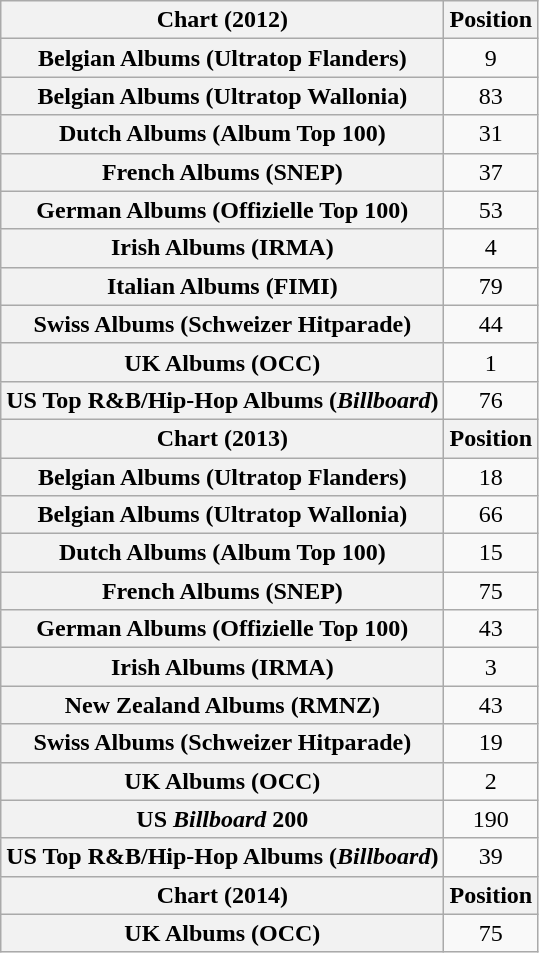<table class="wikitable sortable plainrowheaders">
<tr>
<th scope="col">Chart (2012)</th>
<th scope="col">Position</th>
</tr>
<tr>
<th scope="row">Belgian Albums (Ultratop Flanders)</th>
<td style="text-align:center;">9</td>
</tr>
<tr>
<th scope="row">Belgian Albums (Ultratop Wallonia)</th>
<td style="text-align:center;">83</td>
</tr>
<tr>
<th scope="row">Dutch Albums (Album Top 100)</th>
<td style="text-align:center;">31</td>
</tr>
<tr>
<th scope="row">French Albums (SNEP)</th>
<td style="text-align:center;">37</td>
</tr>
<tr>
<th scope="row">German Albums (Offizielle Top 100)</th>
<td style="text-align:center;">53</td>
</tr>
<tr>
<th scope="row">Irish Albums (IRMA)</th>
<td style="text-align:center;">4</td>
</tr>
<tr>
<th scope="row">Italian Albums (FIMI)</th>
<td style="text-align:center;">79</td>
</tr>
<tr>
<th scope="row">Swiss Albums (Schweizer Hitparade)</th>
<td style="text-align:center;">44</td>
</tr>
<tr>
<th scope="row">UK Albums (OCC)</th>
<td style="text-align:center;">1</td>
</tr>
<tr>
<th scope="row">US Top R&B/Hip-Hop Albums (<em>Billboard</em>)</th>
<td style="text-align:center;">76</td>
</tr>
<tr>
<th scope="col">Chart (2013)</th>
<th scope="col">Position</th>
</tr>
<tr>
<th scope="row">Belgian Albums (Ultratop Flanders)</th>
<td style="text-align:center;">18</td>
</tr>
<tr>
<th scope="row">Belgian Albums (Ultratop Wallonia)</th>
<td style="text-align:center;">66</td>
</tr>
<tr>
<th scope="row">Dutch Albums (Album Top 100)</th>
<td style="text-align:center;">15</td>
</tr>
<tr>
<th scope="row">French Albums (SNEP)</th>
<td style="text-align:center;">75</td>
</tr>
<tr>
<th scope="row">German Albums (Offizielle Top 100)</th>
<td style="text-align:center;">43</td>
</tr>
<tr>
<th scope="row">Irish Albums (IRMA)</th>
<td style="text-align:center;">3</td>
</tr>
<tr>
<th scope="row">New Zealand Albums (RMNZ)</th>
<td align="center">43</td>
</tr>
<tr>
<th scope="row">Swiss Albums (Schweizer Hitparade)</th>
<td align="center">19</td>
</tr>
<tr>
<th scope="row">UK Albums (OCC)</th>
<td align="center">2</td>
</tr>
<tr>
<th scope="row">US <em>Billboard</em> 200</th>
<td style="text-align:center;">190</td>
</tr>
<tr>
<th scope="row">US Top R&B/Hip-Hop Albums (<em>Billboard</em>)</th>
<td style="text-align:center;">39</td>
</tr>
<tr>
<th scope="col">Chart (2014)</th>
<th scope="col">Position</th>
</tr>
<tr>
<th scope="row">UK Albums (OCC)</th>
<td style="text-align:center;">75</td>
</tr>
</table>
